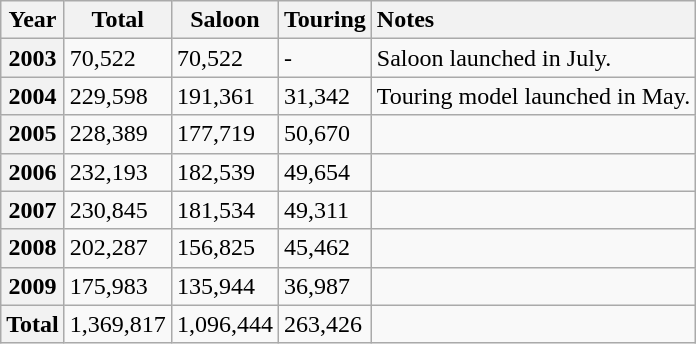<table class="wikitable" style="text-align: left;">
<tr>
<th>Year</th>
<th>Total</th>
<th>Saloon</th>
<th>Touring</th>
<th style="text-align: left;">Notes</th>
</tr>
<tr>
<th>2003</th>
<td>70,522</td>
<td>70,522</td>
<td>-</td>
<td>Saloon launched in July.</td>
</tr>
<tr>
<th>2004</th>
<td>229,598</td>
<td>191,361</td>
<td>31,342</td>
<td>Touring model launched in May.</td>
</tr>
<tr>
<th>2005</th>
<td>228,389</td>
<td>177,719</td>
<td>50,670</td>
<td></td>
</tr>
<tr>
<th>2006</th>
<td>232,193</td>
<td>182,539</td>
<td>49,654</td>
<td></td>
</tr>
<tr>
<th>2007</th>
<td>230,845</td>
<td>181,534</td>
<td>49,311</td>
<td></td>
</tr>
<tr>
<th>2008</th>
<td>202,287</td>
<td>156,825</td>
<td>45,462</td>
<td></td>
</tr>
<tr>
<th>2009</th>
<td>175,983</td>
<td>135,944</td>
<td>36,987</td>
<td></td>
</tr>
<tr>
<th>Total</th>
<td>1,369,817</td>
<td>1,096,444</td>
<td>263,426</td>
<td></td>
</tr>
</table>
